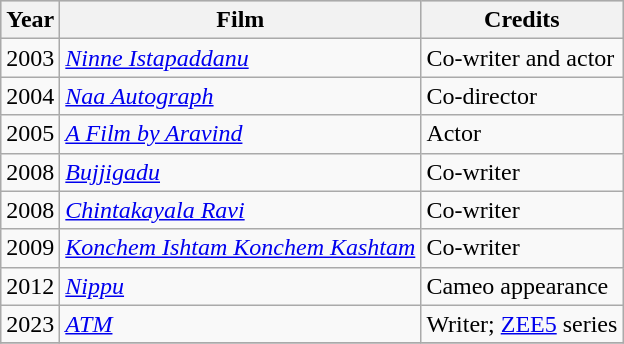<table class="wikitable sortable">
<tr style="background:#ccc; text-align:center;">
<th>Year</th>
<th>Film</th>
<th>Credits</th>
</tr>
<tr>
<td>2003</td>
<td><em><a href='#'>Ninne Istapaddanu</a></em></td>
<td>Co-writer and actor</td>
</tr>
<tr>
<td>2004</td>
<td><em><a href='#'>Naa Autograph</a></em></td>
<td>Co-director</td>
</tr>
<tr>
<td>2005</td>
<td><em><a href='#'>A Film by Aravind</a></em></td>
<td>Actor</td>
</tr>
<tr>
<td>2008</td>
<td><em><a href='#'>Bujjigadu</a></em></td>
<td>Co-writer</td>
</tr>
<tr>
<td>2008</td>
<td><em><a href='#'>Chintakayala Ravi</a></em></td>
<td>Co-writer</td>
</tr>
<tr>
<td>2009</td>
<td><em><a href='#'>Konchem Ishtam Konchem Kashtam</a></em></td>
<td>Co-writer</td>
</tr>
<tr>
<td>2012</td>
<td><em><a href='#'>Nippu</a></em></td>
<td>Cameo appearance</td>
</tr>
<tr>
<td>2023</td>
<td><em><a href='#'>ATM</a></em></td>
<td>Writer; <a href='#'>ZEE5</a> series</td>
</tr>
<tr>
</tr>
</table>
